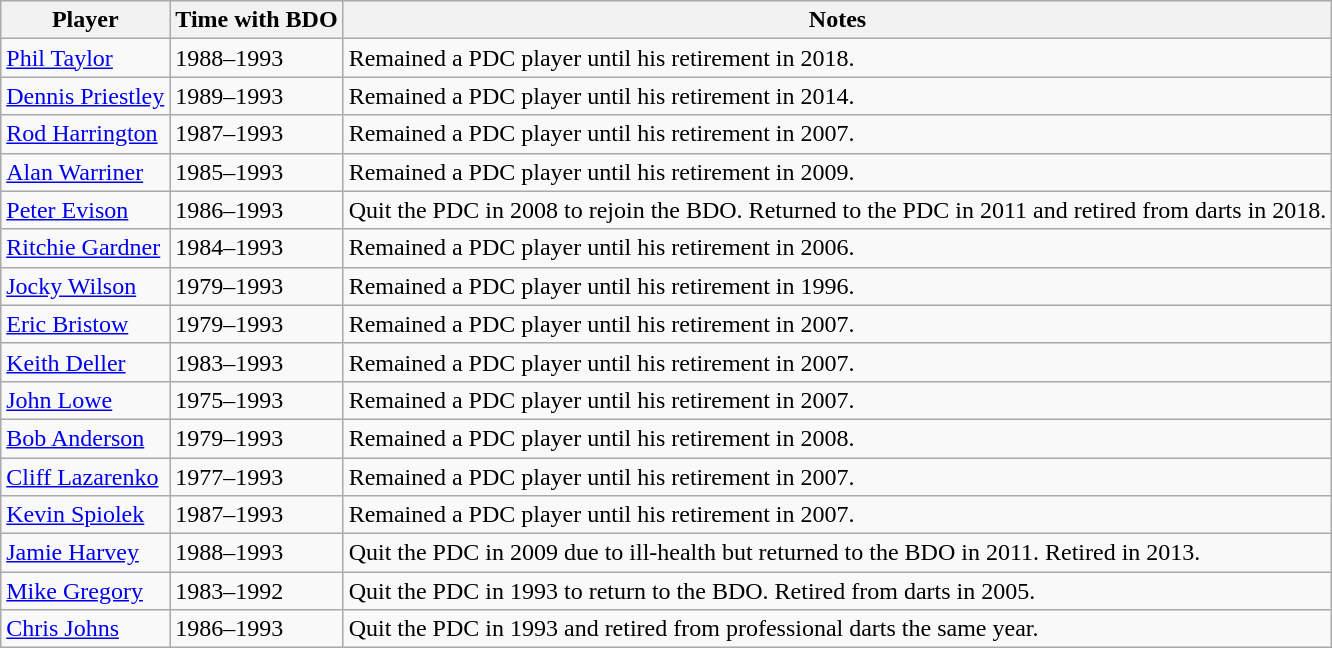<table class="wikitable">
<tr>
<th>Player</th>
<th>Time with BDO</th>
<th>Notes</th>
</tr>
<tr>
<td> <a href='#'>Phil Taylor</a></td>
<td>1988–1993</td>
<td>Remained a PDC player until his retirement in 2018.</td>
</tr>
<tr>
<td> <a href='#'>Dennis Priestley</a></td>
<td>1989–1993</td>
<td>Remained a PDC player until his retirement in 2014.</td>
</tr>
<tr>
<td> <a href='#'>Rod Harrington</a></td>
<td>1987–1993</td>
<td>Remained a PDC player until his retirement in 2007.</td>
</tr>
<tr>
<td> <a href='#'>Alan Warriner</a></td>
<td>1985–1993</td>
<td>Remained a PDC player until his retirement in 2009.</td>
</tr>
<tr>
<td> <a href='#'>Peter Evison</a></td>
<td>1986–1993</td>
<td>Quit the PDC in 2008 to rejoin the BDO. Returned to the PDC in 2011 and retired from darts in 2018.</td>
</tr>
<tr>
<td> <a href='#'>Ritchie Gardner</a></td>
<td>1984–1993</td>
<td>Remained a PDC player until his retirement in 2006.</td>
</tr>
<tr>
<td> <a href='#'>Jocky Wilson</a></td>
<td>1979–1993</td>
<td>Remained a PDC player until his retirement in 1996.</td>
</tr>
<tr>
<td> <a href='#'>Eric Bristow</a></td>
<td>1979–1993</td>
<td>Remained a PDC player until his retirement in 2007.</td>
</tr>
<tr>
<td> <a href='#'>Keith Deller</a></td>
<td>1983–1993</td>
<td>Remained a PDC player until his retirement in 2007.</td>
</tr>
<tr>
<td> <a href='#'>John Lowe</a></td>
<td>1975–1993</td>
<td>Remained a PDC player until his retirement in 2007.</td>
</tr>
<tr>
<td> <a href='#'>Bob Anderson</a></td>
<td>1979–1993</td>
<td>Remained a PDC player until his retirement in 2008.</td>
</tr>
<tr>
<td> <a href='#'>Cliff Lazarenko</a></td>
<td>1977–1993</td>
<td>Remained a PDC player until his retirement in 2007.</td>
</tr>
<tr>
<td> <a href='#'>Kevin Spiolek</a></td>
<td>1987–1993</td>
<td>Remained a PDC player until his retirement in 2007.</td>
</tr>
<tr>
<td> <a href='#'>Jamie Harvey</a></td>
<td>1988–1993</td>
<td>Quit the PDC in 2009 due to ill-health but returned to the BDO in 2011. Retired in 2013.</td>
</tr>
<tr>
<td> <a href='#'>Mike Gregory</a></td>
<td>1983–1992</td>
<td>Quit the PDC in 1993 to return to the BDO. Retired from darts in 2005.</td>
</tr>
<tr>
<td> <a href='#'>Chris Johns</a></td>
<td>1986–1993</td>
<td>Quit the PDC in 1993 and retired from professional darts the same year.</td>
</tr>
</table>
